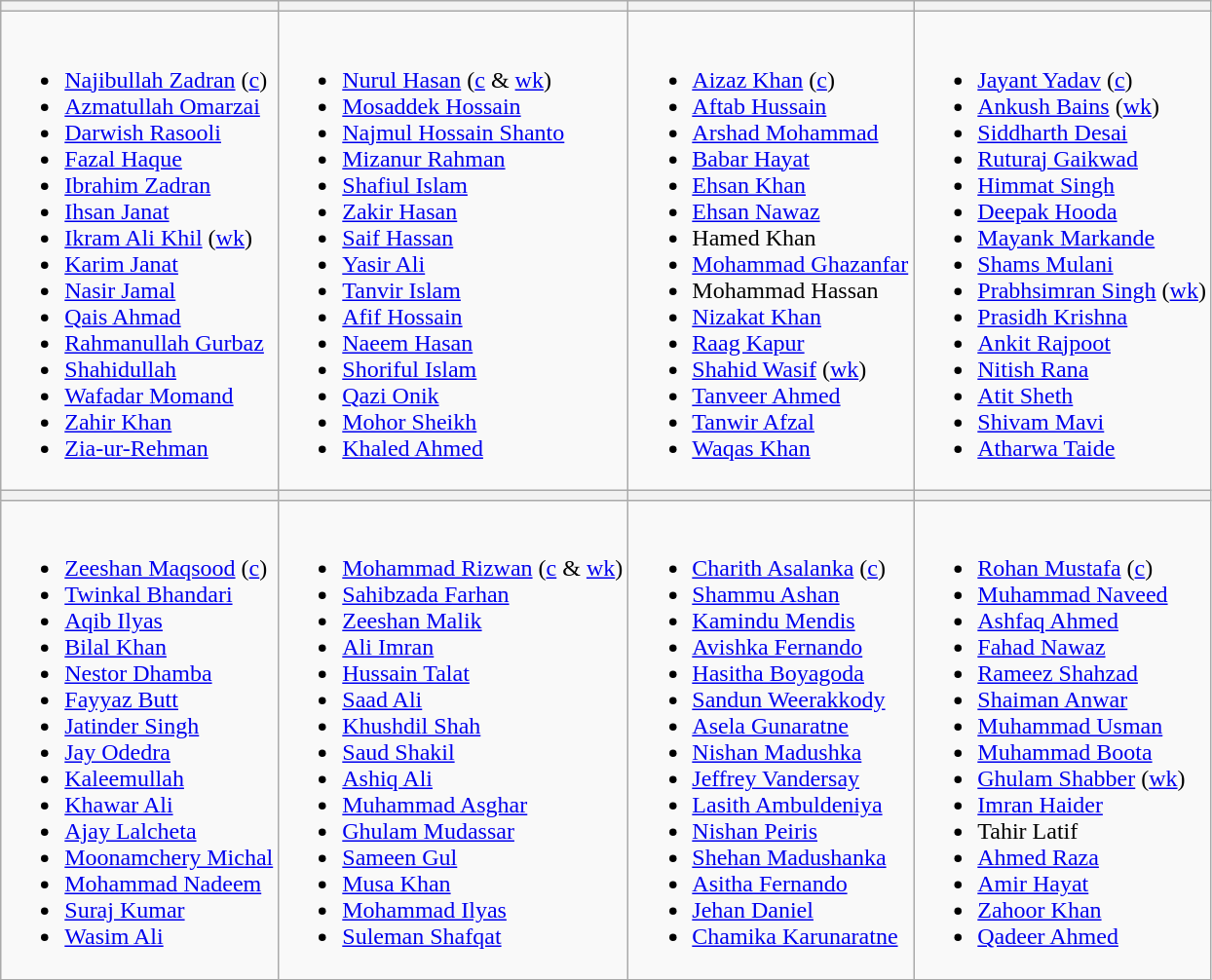<table class="wikitable">
<tr>
<th></th>
<th></th>
<th></th>
<th></th>
</tr>
<tr>
<td valign=top><br><ul><li><a href='#'>Najibullah Zadran</a> (<a href='#'>c</a>)</li><li><a href='#'>Azmatullah Omarzai</a></li><li><a href='#'>Darwish Rasooli</a></li><li><a href='#'>Fazal Haque</a></li><li><a href='#'>Ibrahim Zadran</a></li><li><a href='#'>Ihsan Janat</a></li><li><a href='#'>Ikram Ali Khil</a> (<a href='#'>wk</a>)</li><li><a href='#'>Karim Janat</a></li><li><a href='#'>Nasir Jamal</a></li><li><a href='#'>Qais Ahmad</a></li><li><a href='#'>Rahmanullah Gurbaz</a></li><li><a href='#'>Shahidullah</a></li><li><a href='#'>Wafadar Momand</a></li><li><a href='#'>Zahir Khan</a></li><li><a href='#'>Zia-ur-Rehman</a></li></ul></td>
<td valign=top><br><ul><li><a href='#'>Nurul Hasan</a> (<a href='#'>c</a> & <a href='#'>wk</a>)</li><li><a href='#'>Mosaddek Hossain</a></li><li><a href='#'>Najmul Hossain Shanto</a></li><li><a href='#'>Mizanur Rahman</a></li><li><a href='#'>Shafiul Islam</a></li><li><a href='#'>Zakir Hasan</a></li><li><a href='#'>Saif Hassan</a></li><li><a href='#'>Yasir Ali</a></li><li><a href='#'>Tanvir Islam</a></li><li><a href='#'>Afif Hossain</a></li><li><a href='#'>Naeem Hasan</a></li><li><a href='#'>Shoriful Islam</a></li><li><a href='#'>Qazi Onik</a></li><li><a href='#'>Mohor Sheikh</a></li><li><a href='#'>Khaled Ahmed</a></li></ul></td>
<td valign=top><br><ul><li><a href='#'>Aizaz Khan</a> (<a href='#'>c</a>)</li><li><a href='#'>Aftab Hussain</a></li><li><a href='#'>Arshad Mohammad</a></li><li><a href='#'>Babar Hayat</a></li><li><a href='#'>Ehsan Khan</a></li><li><a href='#'>Ehsan Nawaz</a></li><li>Hamed Khan</li><li><a href='#'>Mohammad Ghazanfar</a></li><li>Mohammad Hassan</li><li><a href='#'>Nizakat Khan</a></li><li><a href='#'>Raag Kapur</a></li><li><a href='#'>Shahid Wasif</a> (<a href='#'>wk</a>)</li><li><a href='#'>Tanveer Ahmed</a></li><li><a href='#'>Tanwir Afzal</a></li><li><a href='#'>Waqas Khan</a></li></ul></td>
<td valign=top><br><ul><li><a href='#'>Jayant Yadav</a> (<a href='#'>c</a>)</li><li><a href='#'>Ankush Bains</a> (<a href='#'>wk</a>)</li><li><a href='#'>Siddharth Desai</a></li><li><a href='#'>Ruturaj Gaikwad</a></li><li><a href='#'>Himmat Singh</a></li><li><a href='#'>Deepak Hooda</a></li><li><a href='#'>Mayank Markande</a></li><li><a href='#'>Shams Mulani</a></li><li><a href='#'>Prabhsimran Singh</a> (<a href='#'>wk</a>)</li><li><a href='#'>Prasidh Krishna</a></li><li><a href='#'>Ankit Rajpoot</a></li><li><a href='#'>Nitish Rana</a></li><li><a href='#'>Atit Sheth</a></li><li><a href='#'>Shivam Mavi</a></li><li><a href='#'>Atharwa Taide</a></li></ul></td>
</tr>
<tr>
<th></th>
<th></th>
<th></th>
<th></th>
</tr>
<tr>
<td valign=top><br><ul><li><a href='#'>Zeeshan Maqsood</a> (<a href='#'>c</a>)</li><li><a href='#'>Twinkal Bhandari</a></li><li><a href='#'>Aqib Ilyas</a></li><li><a href='#'>Bilal Khan</a></li><li><a href='#'>Nestor Dhamba</a></li><li><a href='#'>Fayyaz Butt</a></li><li><a href='#'>Jatinder Singh</a></li><li><a href='#'>Jay Odedra</a></li><li><a href='#'>Kaleemullah</a></li><li><a href='#'>Khawar Ali</a></li><li><a href='#'>Ajay Lalcheta</a></li><li><a href='#'>Moonamchery Michal</a></li><li><a href='#'>Mohammad Nadeem</a></li><li><a href='#'>Suraj Kumar</a></li><li><a href='#'>Wasim Ali</a></li></ul></td>
<td valign=top><br><ul><li><a href='#'>Mohammad Rizwan</a> (<a href='#'>c</a> & <a href='#'>wk</a>)</li><li><a href='#'>Sahibzada Farhan</a></li><li><a href='#'>Zeeshan Malik</a></li><li><a href='#'>Ali Imran</a></li><li><a href='#'>Hussain Talat</a></li><li><a href='#'>Saad Ali</a></li><li><a href='#'>Khushdil Shah</a></li><li><a href='#'>Saud Shakil</a></li><li><a href='#'>Ashiq Ali</a></li><li><a href='#'>Muhammad Asghar</a></li><li><a href='#'>Ghulam Mudassar</a></li><li><a href='#'>Sameen Gul</a></li><li><a href='#'>Musa Khan</a></li><li><a href='#'>Mohammad Ilyas</a></li><li><a href='#'>Suleman Shafqat</a></li></ul></td>
<td valign=top><br><ul><li><a href='#'>Charith Asalanka</a> (<a href='#'>c</a>)</li><li><a href='#'>Shammu Ashan</a></li><li><a href='#'>Kamindu Mendis</a></li><li><a href='#'>Avishka Fernando</a></li><li><a href='#'>Hasitha Boyagoda</a></li><li><a href='#'>Sandun Weerakkody</a></li><li><a href='#'>Asela Gunaratne</a></li><li><a href='#'>Nishan Madushka</a></li><li><a href='#'>Jeffrey Vandersay</a></li><li><a href='#'>Lasith Ambuldeniya</a></li><li><a href='#'>Nishan Peiris</a></li><li><a href='#'>Shehan Madushanka</a></li><li><a href='#'>Asitha Fernando</a></li><li><a href='#'>Jehan Daniel</a></li><li><a href='#'>Chamika Karunaratne</a></li></ul></td>
<td valign=top><br><ul><li><a href='#'>Rohan Mustafa</a> (<a href='#'>c</a>)</li><li><a href='#'>Muhammad Naveed</a></li><li><a href='#'>Ashfaq Ahmed</a></li><li><a href='#'>Fahad Nawaz</a></li><li><a href='#'>Rameez Shahzad</a></li><li><a href='#'>Shaiman Anwar</a></li><li><a href='#'>Muhammad Usman</a></li><li><a href='#'>Muhammad Boota</a></li><li><a href='#'>Ghulam Shabber</a> (<a href='#'>wk</a>)</li><li><a href='#'>Imran Haider</a></li><li>Tahir Latif</li><li><a href='#'>Ahmed Raza</a></li><li><a href='#'>Amir Hayat</a></li><li><a href='#'>Zahoor Khan</a></li><li><a href='#'>Qadeer Ahmed</a></li></ul></td>
</tr>
</table>
